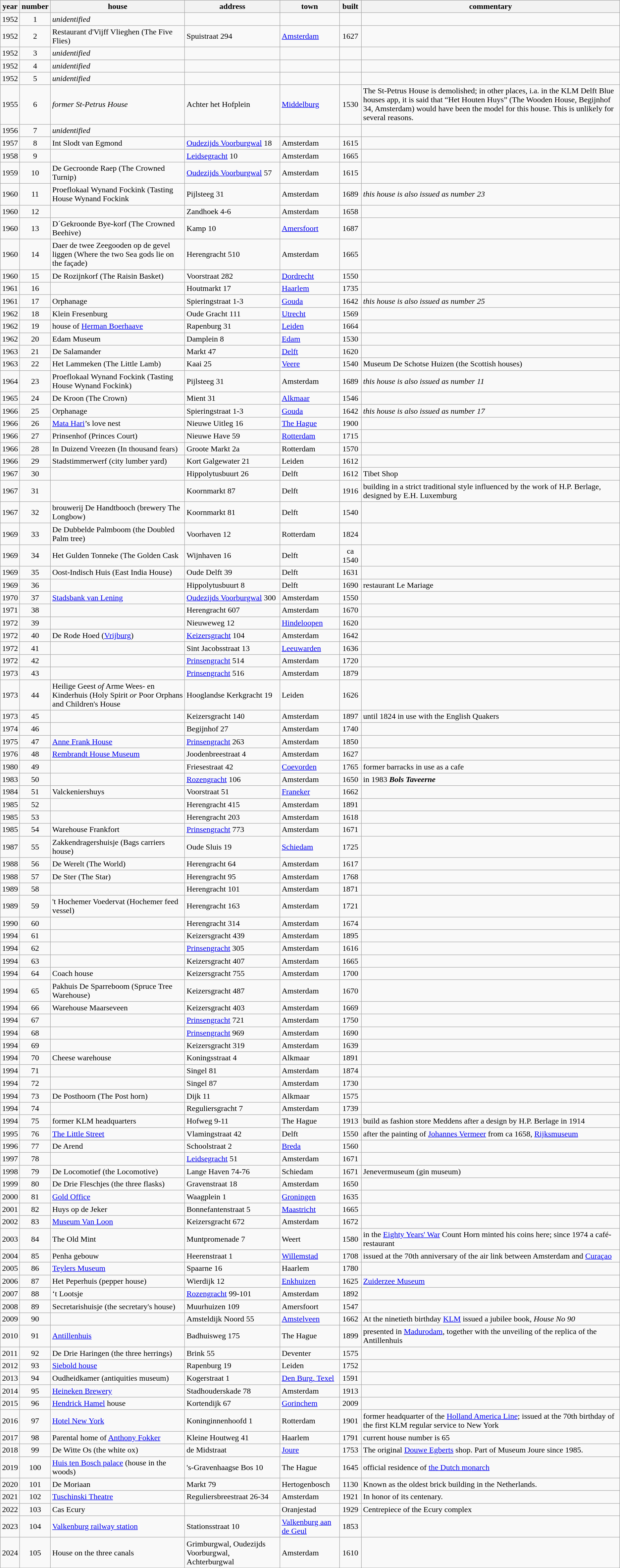<table class="wikitable sortable">
<tr>
<th class="unsortable">year</th>
<th>number</th>
<th>house</th>
<th>address</th>
<th>town</th>
<th>built</th>
<th>commentary</th>
</tr>
<tr>
<td>1952</td>
<td align=center>1</td>
<td><em>unidentified</em></td>
<td></td>
<td></td>
<td></td>
<td></td>
</tr>
<tr>
<td>1952</td>
<td align=center>2</td>
<td>Restaurant d'Vijff Vlieghen (The Five Flies)</td>
<td>Spuistraat 294</td>
<td><a href='#'>Amsterdam</a></td>
<td align=center>1627</td>
<td></td>
</tr>
<tr>
<td>1952</td>
<td align=center>3</td>
<td><em>unidentified</em></td>
<td></td>
<td></td>
<td></td>
<td></td>
</tr>
<tr>
<td>1952</td>
<td align=center>4</td>
<td><em>unidentified</em></td>
<td></td>
<td></td>
<td></td>
<td></td>
</tr>
<tr>
<td>1952</td>
<td align=center>5</td>
<td><em>unidentified</em></td>
<td></td>
<td></td>
<td></td>
<td></td>
</tr>
<tr>
<td>1955</td>
<td align=center>6</td>
<td><em>former St-Petrus House</em></td>
<td>Achter het Hofplein</td>
<td><a href='#'>Middelburg</a></td>
<td align=center>1530</td>
<td>The St-Petrus House is demolished;  in other places, i.a. in the KLM Delft Blue houses app, it is said that “Het Houten Huys” (The Wooden House, Begijnhof 34, Amsterdam) would have been the model for this house. This is unlikely for several reasons.</td>
</tr>
<tr>
<td>1956</td>
<td align=center>7</td>
<td><em>unidentified</em></td>
<td></td>
<td></td>
<td></td>
<td></td>
</tr>
<tr>
<td>1957</td>
<td align=center>8</td>
<td>Int Slodt van Egmond</td>
<td><a href='#'>Oudezijds Voorburgwal</a> 18</td>
<td>Amsterdam</td>
<td align=center>1615</td>
<td></td>
</tr>
<tr>
<td>1958</td>
<td align=center>9</td>
<td></td>
<td><a href='#'>Leidsegracht</a> 10</td>
<td>Amsterdam</td>
<td align=center>1665</td>
<td></td>
</tr>
<tr>
<td>1959</td>
<td align=center>10</td>
<td>De Gecroonde Raep (The Crowned Turnip)</td>
<td><a href='#'>Oudezijds Voorburgwal</a> 57</td>
<td>Amsterdam</td>
<td align=center>1615</td>
<td></td>
</tr>
<tr>
<td>1960</td>
<td align=center>11</td>
<td>Proeflokaal Wynand Fockink (Tasting House Wynand Fockink</td>
<td>Pijlsteeg 31</td>
<td>Amsterdam</td>
<td align=center>1689</td>
<td><em>this house is also issued as number 23</em></td>
</tr>
<tr>
<td>1960</td>
<td align=center>12</td>
<td></td>
<td>Zandhoek 4-6</td>
<td>Amsterdam</td>
<td align=center>1658</td>
<td></td>
</tr>
<tr>
<td>1960</td>
<td align=center>13</td>
<td>D´Gekroonde Bye-korf (The Crowned Beehive)</td>
<td>Kamp 10</td>
<td><a href='#'>Amersfoort</a></td>
<td align=center>1687</td>
<td></td>
</tr>
<tr>
<td>1960</td>
<td align=center>14</td>
<td>Daer de twee Zeegooden op de gevel liggen (Where the two Sea gods lie on the façade)</td>
<td>Herengracht 510</td>
<td>Amsterdam</td>
<td align=center>1665</td>
<td></td>
</tr>
<tr>
<td>1960</td>
<td align=center>15</td>
<td>De Rozijnkorf (The Raisin Basket)</td>
<td>Voorstraat 282</td>
<td><a href='#'>Dordrecht</a></td>
<td align=center>1550</td>
<td></td>
</tr>
<tr>
<td>1961</td>
<td align=center>16</td>
<td></td>
<td>Houtmarkt 17</td>
<td><a href='#'>Haarlem</a></td>
<td align=center>1735</td>
<td></td>
</tr>
<tr>
<td>1961</td>
<td align=center>17</td>
<td>Orphanage</td>
<td>Spieringstraat 1-3</td>
<td><a href='#'>Gouda</a></td>
<td align=center>1642</td>
<td><em>this house is also issued as number 25</em></td>
</tr>
<tr>
<td>1962</td>
<td align=center>18</td>
<td>Klein Fresenburg</td>
<td>Oude Gracht 111</td>
<td><a href='#'>Utrecht</a></td>
<td align=center>1569</td>
<td></td>
</tr>
<tr>
<td>1962</td>
<td align=center>19</td>
<td>house of <a href='#'>Herman Boerhaave</a></td>
<td>Rapenburg 31</td>
<td><a href='#'>Leiden</a></td>
<td align=center>1664</td>
<td></td>
</tr>
<tr>
<td>1962</td>
<td align=center>20</td>
<td>Edam Museum</td>
<td>Damplein 8</td>
<td><a href='#'>Edam</a></td>
<td align=center>1530</td>
<td></td>
</tr>
<tr>
<td>1963</td>
<td align=center>21</td>
<td>De Salamander</td>
<td>Markt 47</td>
<td><a href='#'>Delft</a></td>
<td align=center>1620</td>
<td></td>
</tr>
<tr>
<td>1963</td>
<td align=center>22</td>
<td>Het Lammeken (The Little Lamb)</td>
<td>Kaai 25</td>
<td><a href='#'>Veere</a></td>
<td align=center>1540</td>
<td>Museum De Schotse Huizen (the Scottish houses)</td>
</tr>
<tr>
<td>1964</td>
<td align=center>23</td>
<td>Proeflokaal Wynand Fockink (Tasting House Wynand Fockink)</td>
<td>Pijlsteeg 31</td>
<td>Amsterdam</td>
<td align=center>1689</td>
<td><em>this house is also issued as number 11</em></td>
</tr>
<tr>
<td>1965</td>
<td align=center>24</td>
<td>De Kroon (The Crown)</td>
<td>Mient 31</td>
<td><a href='#'>Alkmaar</a></td>
<td align=center>1546</td>
<td></td>
</tr>
<tr>
<td>1966</td>
<td align=center>25</td>
<td>Orphanage</td>
<td>Spieringstraat 1-3</td>
<td><a href='#'>Gouda</a></td>
<td align=center>1642</td>
<td><em>this house is also issued as number 17</em></td>
</tr>
<tr>
<td>1966</td>
<td align=center>26</td>
<td><a href='#'>Mata Hari</a>’s love nest</td>
<td>Nieuwe Uitleg 16</td>
<td><a href='#'>The Hague</a></td>
<td align=center>1900</td>
<td></td>
</tr>
<tr>
<td>1966</td>
<td align=center>27</td>
<td>Prinsenhof (Princes Court)</td>
<td>Nieuwe Have 59</td>
<td><a href='#'>Rotterdam</a></td>
<td align=center>1715</td>
<td></td>
</tr>
<tr>
<td>1966</td>
<td align=center>28</td>
<td>In Duizend Vreezen (In thousand fears)</td>
<td>Groote Markt 2a</td>
<td>Rotterdam</td>
<td align=center>1570</td>
<td></td>
</tr>
<tr>
<td>1966</td>
<td align=center>29</td>
<td>Stadstimmerwerf (city lumber yard)</td>
<td>Kort Galgewater 21</td>
<td>Leiden</td>
<td align=center>1612</td>
<td></td>
</tr>
<tr>
<td>1967</td>
<td align=center>30</td>
<td></td>
<td>Hippolytusbuurt 26</td>
<td>Delft</td>
<td align=center>1612</td>
<td>Tibet Shop</td>
</tr>
<tr>
<td>1967</td>
<td align=center>31</td>
<td></td>
<td>Koornmarkt 87</td>
<td>Delft</td>
<td align=center>1916</td>
<td>building in a strict traditional style influenced by the work of H.P. Berlage, designed by E.H. Luxemburg</td>
</tr>
<tr>
<td>1967</td>
<td align=center>32</td>
<td>brouwerij De Handtbooch (brewery The Longbow)</td>
<td>Koornmarkt 81</td>
<td>Delft</td>
<td align=center>1540</td>
<td></td>
</tr>
<tr>
<td>1969</td>
<td align=center>33</td>
<td>De Dubbelde Palmboom (the Doubled Palm tree)</td>
<td>Voorhaven 12</td>
<td>Rotterdam</td>
<td align=center>1824</td>
<td></td>
</tr>
<tr>
<td>1969</td>
<td align=center>34</td>
<td>Het Gulden Tonneke (The Golden Cask</td>
<td>Wijnhaven 16</td>
<td>Delft</td>
<td align=center>ca 1540</td>
<td></td>
</tr>
<tr>
<td>1969</td>
<td align=center>35</td>
<td>Oost-Indisch Huis (East India House)</td>
<td>Oude Delft 39</td>
<td>Delft</td>
<td align=center>1631</td>
<td></td>
</tr>
<tr>
<td>1969</td>
<td align=center>36</td>
<td></td>
<td>Hippolytusbuurt 8</td>
<td>Delft</td>
<td align=center>1690</td>
<td>restaurant Le Mariage</td>
</tr>
<tr>
<td>1970</td>
<td align=center>37</td>
<td><a href='#'>Stadsbank van Lening</a></td>
<td><a href='#'>Oudezijds Voorburgwal</a> 300</td>
<td>Amsterdam</td>
<td align=center>1550</td>
<td></td>
</tr>
<tr>
<td>1971</td>
<td align=center>38</td>
<td></td>
<td>Herengracht 607</td>
<td>Amsterdam</td>
<td align=center>1670</td>
<td></td>
</tr>
<tr>
<td>1972</td>
<td align=center>39</td>
<td></td>
<td>Nieuweweg 12</td>
<td><a href='#'>Hindeloopen</a></td>
<td align=center>1620</td>
<td></td>
</tr>
<tr>
<td>1972</td>
<td align=center>40</td>
<td>De Rode Hoed (<a href='#'>Vrijburg</a>)</td>
<td><a href='#'>Keizersgracht</a> 104</td>
<td>Amsterdam</td>
<td align=center>1642</td>
<td></td>
</tr>
<tr>
<td>1972</td>
<td align=center>41</td>
<td></td>
<td>Sint Jacobsstraat 13</td>
<td><a href='#'>Leeuwarden</a></td>
<td align=center>1636</td>
<td></td>
</tr>
<tr>
<td>1972</td>
<td align=center>42</td>
<td></td>
<td><a href='#'>Prinsengracht</a> 514</td>
<td>Amsterdam</td>
<td align=center>1720</td>
<td></td>
</tr>
<tr>
<td>1973</td>
<td align=center>43</td>
<td></td>
<td><a href='#'>Prinsengracht</a> 516</td>
<td>Amsterdam</td>
<td align=center>1879</td>
<td></td>
</tr>
<tr>
<td>1973</td>
<td align=center>44</td>
<td>Heilige Geest <em>of</em> Arme Wees- en Kinderhuis (Holy Spirit <em>or</em> Poor Orphans and Children's House</td>
<td>Hooglandse Kerkgracht 19</td>
<td>Leiden</td>
<td align=center>1626</td>
<td></td>
</tr>
<tr>
<td>1973</td>
<td align=center>45</td>
<td></td>
<td>Keizersgracht 140</td>
<td>Amsterdam</td>
<td align=center>1897</td>
<td>until 1824 in use with the English Quakers</td>
</tr>
<tr>
<td>1974</td>
<td align=center>46</td>
<td></td>
<td>Begijnhof 27</td>
<td>Amsterdam</td>
<td align=center>1740</td>
<td></td>
</tr>
<tr>
<td>1975</td>
<td align=center>47</td>
<td><a href='#'>Anne Frank House</a></td>
<td><a href='#'>Prinsengracht</a> 263</td>
<td>Amsterdam</td>
<td align=center>1850</td>
<td></td>
</tr>
<tr>
<td>1976</td>
<td align=center>48</td>
<td><a href='#'>Rembrandt House Museum</a></td>
<td>Joodenbreestraat 4</td>
<td>Amsterdam</td>
<td align=center>1627</td>
<td></td>
</tr>
<tr>
<td>1980</td>
<td align=center>49</td>
<td></td>
<td>Friesestraat 42</td>
<td><a href='#'>Coevorden</a></td>
<td align=center>1765</td>
<td>former barracks in use as a cafe</td>
</tr>
<tr>
<td>1983</td>
<td align=center>50</td>
<td></td>
<td><a href='#'>Rozengracht</a> 106</td>
<td>Amsterdam</td>
<td align=center>1650</td>
<td>in 1983 <strong><em>Bols Taveerne</em></strong></td>
</tr>
<tr>
<td>1984</td>
<td align=center>51</td>
<td>Valckeniershuys</td>
<td>Voorstraat 51</td>
<td><a href='#'>Franeker</a></td>
<td align=center>1662</td>
<td></td>
</tr>
<tr>
<td>1985</td>
<td align=center>52</td>
<td></td>
<td>Herengracht 415</td>
<td>Amsterdam</td>
<td align=center>1891</td>
<td></td>
</tr>
<tr>
<td>1985</td>
<td align=center>53</td>
<td></td>
<td>Herengracht 203</td>
<td>Amsterdam</td>
<td align=center>1618</td>
<td></td>
</tr>
<tr>
<td>1985</td>
<td align=center>54</td>
<td>Warehouse Frankfort</td>
<td><a href='#'>Prinsengracht</a> 773</td>
<td>Amsterdam</td>
<td align=center>1671</td>
<td></td>
</tr>
<tr>
<td>1987</td>
<td align=center>55</td>
<td>Zakkendragershuisje (Bags carriers house)</td>
<td>Oude Sluis 19</td>
<td><a href='#'>Schiedam</a></td>
<td align=center>1725</td>
<td></td>
</tr>
<tr>
<td>1988</td>
<td align=center>56</td>
<td>De Werelt (The World)</td>
<td>Herengracht 64</td>
<td>Amsterdam</td>
<td align=center>1617</td>
<td></td>
</tr>
<tr>
<td>1988</td>
<td align=center>57</td>
<td>De Ster (The Star)</td>
<td>Herengracht 95</td>
<td>Amsterdam</td>
<td align=center>1768</td>
<td></td>
</tr>
<tr>
<td>1989</td>
<td align=center>58</td>
<td></td>
<td>Herengracht 101</td>
<td>Amsterdam</td>
<td align=center>1871</td>
<td></td>
</tr>
<tr>
<td>1989</td>
<td align=center>59</td>
<td>'t Hochemer Voedervat (Hochemer feed vessel)</td>
<td>Herengracht 163</td>
<td>Amsterdam</td>
<td align=center>1721</td>
<td></td>
</tr>
<tr>
<td>1990</td>
<td align=center>60</td>
<td></td>
<td>Herengracht 314</td>
<td>Amsterdam</td>
<td align=center>1674</td>
<td></td>
</tr>
<tr>
<td>1994</td>
<td align=center>61</td>
<td></td>
<td>Keizersgracht 439</td>
<td>Amsterdam</td>
<td align=center>1895</td>
<td></td>
</tr>
<tr>
<td>1994</td>
<td align=center>62</td>
<td></td>
<td><a href='#'>Prinsengracht</a> 305</td>
<td>Amsterdam</td>
<td align=center>1616</td>
<td></td>
</tr>
<tr>
<td>1994</td>
<td align=center>63</td>
<td></td>
<td>Keizersgracht 407</td>
<td>Amsterdam</td>
<td align=center>1665</td>
<td></td>
</tr>
<tr>
<td>1994</td>
<td align=center>64</td>
<td>Coach house</td>
<td>Keizersgracht 755</td>
<td>Amsterdam</td>
<td align=center>1700</td>
<td></td>
</tr>
<tr>
<td>1994</td>
<td align=center>65</td>
<td>Pakhuis De Sparreboom (Spruce Tree Warehouse)</td>
<td>Keizersgracht 487</td>
<td>Amsterdam</td>
<td align=center>1670</td>
<td></td>
</tr>
<tr>
<td>1994</td>
<td align=center>66</td>
<td>Warehouse Maarseveen</td>
<td>Keizersgracht 403</td>
<td>Amsterdam</td>
<td align=center>1669</td>
<td></td>
</tr>
<tr>
<td>1994</td>
<td align=center>67</td>
<td></td>
<td><a href='#'>Prinsengracht</a> 721</td>
<td>Amsterdam</td>
<td align=center>1750</td>
<td></td>
</tr>
<tr>
<td>1994</td>
<td align=center>68</td>
<td></td>
<td><a href='#'>Prinsengracht</a> 969</td>
<td>Amsterdam</td>
<td align=center>1690</td>
<td></td>
</tr>
<tr>
<td>1994</td>
<td align=center>69</td>
<td></td>
<td>Keizersgracht 319</td>
<td>Amsterdam</td>
<td align=center>1639</td>
<td></td>
</tr>
<tr>
<td>1994</td>
<td align=center>70</td>
<td>Cheese warehouse</td>
<td>Koningsstraat 4</td>
<td>Alkmaar</td>
<td align=center>1891</td>
<td></td>
</tr>
<tr>
<td>1994</td>
<td align=center>71</td>
<td></td>
<td>Singel 81</td>
<td>Amsterdam</td>
<td align=center>1874</td>
<td></td>
</tr>
<tr>
<td>1994</td>
<td align=center>72</td>
<td></td>
<td>Singel 87</td>
<td>Amsterdam</td>
<td align=center>1730</td>
<td></td>
</tr>
<tr>
<td>1994</td>
<td align=center>73</td>
<td>De Posthoorn (The Post horn)</td>
<td>Dijk 11</td>
<td>Alkmaar</td>
<td align=center>1575</td>
<td></td>
</tr>
<tr>
<td>1994</td>
<td align=center>74</td>
<td></td>
<td>Reguliersgracht 7</td>
<td>Amsterdam</td>
<td align=center>1739</td>
<td></td>
</tr>
<tr>
<td>1994</td>
<td align=center>75</td>
<td>former KLM headquarters</td>
<td>Hofweg 9-11</td>
<td>The Hague</td>
<td align=center>1913</td>
<td>build as fashion store Meddens after a design by H.P. Berlage in 1914</td>
</tr>
<tr>
<td>1995</td>
<td align=center>76</td>
<td><a href='#'>The Little Street</a></td>
<td>Vlamingstraat 42</td>
<td>Delft</td>
<td align=center>1550</td>
<td>after the painting of <a href='#'>Johannes Vermeer</a> from ca 1658, <a href='#'>Rijksmuseum</a></td>
</tr>
<tr>
<td>1996</td>
<td align=center>77</td>
<td>De Arend</td>
<td>Schoolstraat 2</td>
<td><a href='#'>Breda</a></td>
<td align=center>1560</td>
<td></td>
</tr>
<tr>
<td>1997</td>
<td align=center>78</td>
<td></td>
<td><a href='#'>Leidsegracht</a> 51</td>
<td>Amsterdam</td>
<td align=center>1671</td>
<td></td>
</tr>
<tr>
<td>1998</td>
<td align=center>79</td>
<td>De Locomotief  (the Locomotive)</td>
<td>Lange Haven 74-76</td>
<td>Schiedam</td>
<td align=center>1671</td>
<td>Jenevermuseum (gin museum)</td>
</tr>
<tr>
<td>1999</td>
<td align=center>80</td>
<td>De Drie Fleschjes (the three flasks)</td>
<td>Gravenstraat 18</td>
<td>Amsterdam</td>
<td align=center>1650</td>
<td></td>
</tr>
<tr>
<td>2000</td>
<td align=center>81</td>
<td><a href='#'>Gold Office</a></td>
<td>Waagplein 1</td>
<td><a href='#'>Groningen</a></td>
<td align=center>1635</td>
<td></td>
</tr>
<tr>
<td>2001</td>
<td align=center>82</td>
<td>Huys op de Jeker</td>
<td>Bonnefantenstraat 5</td>
<td><a href='#'>Maastricht</a></td>
<td align=center>1665</td>
<td></td>
</tr>
<tr>
<td>2002</td>
<td align=center>83</td>
<td><a href='#'>Museum Van Loon</a></td>
<td>Keizersgracht 672</td>
<td>Amsterdam</td>
<td align=center>1672</td>
<td></td>
</tr>
<tr>
<td>2003</td>
<td align=center>84</td>
<td>The Old Mint</td>
<td>Muntpromenade 7</td>
<td>Weert</td>
<td align=center>1580</td>
<td>in the <a href='#'>Eighty Years' War</a> Count Horn minted his coins here; since 1974 a café-restaurant</td>
</tr>
<tr>
<td>2004</td>
<td align=center>85</td>
<td>Penha gebouw</td>
<td>Heerenstraat 1</td>
<td><a href='#'>Willemstad</a></td>
<td align=center>1708</td>
<td>issued at the 70th anniversary of the air link between Amsterdam and <a href='#'>Curaçao</a></td>
</tr>
<tr>
<td>2005</td>
<td align=center>86</td>
<td><a href='#'>Teylers Museum</a></td>
<td>Spaarne 16</td>
<td>Haarlem</td>
<td align=center>1780</td>
<td></td>
</tr>
<tr>
<td>2006</td>
<td align=center>87</td>
<td>Het Peperhuis (pepper house)</td>
<td>Wierdijk 12</td>
<td><a href='#'>Enkhuizen</a></td>
<td align=center>1625</td>
<td><a href='#'>Zuiderzee Museum</a></td>
</tr>
<tr>
<td>2007</td>
<td align=center>88</td>
<td>‘t Lootsje</td>
<td><a href='#'>Rozengracht</a> 99-101</td>
<td>Amsterdam</td>
<td align=center>1892</td>
<td></td>
</tr>
<tr>
<td>2008</td>
<td align=center>89</td>
<td>Secretarishuisje (the secretary's house)</td>
<td>Muurhuizen 109</td>
<td>Amersfoort</td>
<td align=center>1547</td>
<td></td>
</tr>
<tr>
<td>2009</td>
<td align=center>90</td>
<td></td>
<td>Amsteldijk Noord 55</td>
<td><a href='#'>Amstelveen</a></td>
<td align=center>1662</td>
<td>At the ninetieth birthday <a href='#'>KLM</a> issued a jubilee book, <em>House No 90</em></td>
</tr>
<tr>
<td>2010</td>
<td align=center>91</td>
<td><a href='#'>Antillenhuis</a></td>
<td>Badhuisweg 175</td>
<td>The Hague</td>
<td align=center>1899</td>
<td>presented in <a href='#'>Madurodam</a>, together with the unveiling of the replica of the Antillenhuis</td>
</tr>
<tr>
<td>2011</td>
<td align=center>92</td>
<td>De Drie Haringen  (the three herrings)</td>
<td>Brink 55</td>
<td>Deventer</td>
<td align=center>1575</td>
<td></td>
</tr>
<tr>
<td>2012</td>
<td align=center>93</td>
<td><a href='#'>Siebold house</a></td>
<td>Rapenburg 19</td>
<td>Leiden</td>
<td align=center>1752</td>
<td></td>
</tr>
<tr>
<td>2013</td>
<td align=center>94</td>
<td>Oudheidkamer (antiquities museum)</td>
<td>Kogerstraat 1</td>
<td><a href='#'>Den Burg, Texel</a></td>
<td align=center>1591</td>
<td></td>
</tr>
<tr>
<td>2014</td>
<td align=center>95</td>
<td><a href='#'>Heineken Brewery</a></td>
<td>Stadhouderskade 78</td>
<td>Amsterdam</td>
<td align=center>1913</td>
<td></td>
</tr>
<tr>
<td>2015</td>
<td align=center>96</td>
<td><a href='#'>Hendrick Hamel</a> house</td>
<td>Kortendijk 67</td>
<td><a href='#'>Gorinchem</a></td>
<td align=center>2009</td>
<td></td>
</tr>
<tr>
<td>2016</td>
<td align=center>97</td>
<td><a href='#'>Hotel New York</a></td>
<td>Koninginnenhoofd 1</td>
<td>Rotterdam</td>
<td align=center>1901</td>
<td>former headquarter of the <a href='#'>Holland America Line</a>; issued at the 70th birthday of the first KLM regular service to New York</td>
</tr>
<tr>
<td>2017</td>
<td align=center>98</td>
<td>Parental home of <a href='#'>Anthony Fokker</a></td>
<td>Kleine Houtweg 41</td>
<td>Haarlem</td>
<td align=center>1791</td>
<td>current house number is 65</td>
</tr>
<tr>
<td>2018</td>
<td align=center>99</td>
<td>De Witte Os (the white ox)</td>
<td>de Midstraat</td>
<td><a href='#'>Joure</a></td>
<td align=center>1753</td>
<td>The original <a href='#'>Douwe Egberts</a> shop.  Part of Museum Joure since 1985.</td>
</tr>
<tr>
<td>2019</td>
<td align=center>100</td>
<td><a href='#'>Huis ten Bosch palace</a> (house in the woods)</td>
<td>'s-Gravenhaagse Bos 10</td>
<td>The Hague</td>
<td align=center>1645</td>
<td>official residence of <a href='#'>the Dutch monarch</a></td>
</tr>
<tr>
<td>2020</td>
<td align=center>101</td>
<td>De Moriaan</td>
<td>Markt 79</td>
<td>Hertogenbosch</td>
<td align=center>1130</td>
<td>Known as the oldest brick building in the Netherlands.</td>
</tr>
<tr>
<td>2021</td>
<td align=center>102</td>
<td><a href='#'>Tuschinski Theatre</a></td>
<td>Reguliersbreestraat 26-34</td>
<td>Amsterdam</td>
<td align=center>1921</td>
<td>In honor of its centenary.</td>
</tr>
<tr>
<td>2022</td>
<td align=center>103</td>
<td>Cas Ecury</td>
<td></td>
<td>Oranjestad</td>
<td align=center>1929</td>
<td>Centrepiece of the Ecury complex</td>
</tr>
<tr>
<td>2023</td>
<td align=center>104</td>
<td><a href='#'>Valkenburg railway station</a></td>
<td>Stationsstraat 10</td>
<td><a href='#'>Valkenburg aan de Geul</a></td>
<td align=center>1853</td>
<td></td>
</tr>
<tr>
<td>2024</td>
<td align=center>105</td>
<td>House on the three canals</td>
<td>Grimburgwal, Oudezijds Voorburgwal, Achterburgwal</td>
<td>Amsterdam</td>
<td align=center>1610</td>
<td></td>
</tr>
</table>
